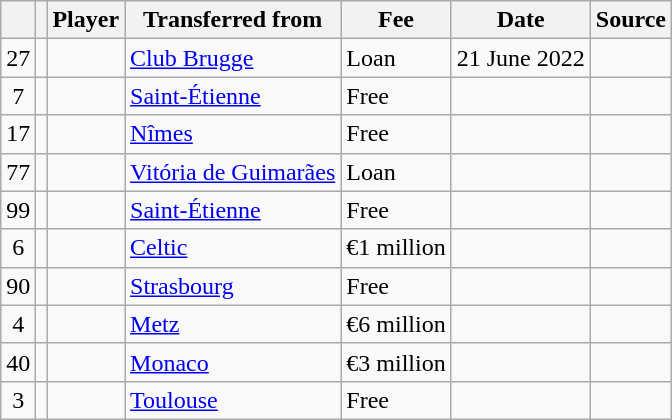<table class="wikitable plainrowheaders sortable">
<tr>
<th></th>
<th></th>
<th scope=col>Player</th>
<th !scope=col>Transferred from</th>
<th scope=col>Fee</th>
<th scope=col>Date</th>
<th scope=col>Source</th>
</tr>
<tr>
<td align="center">27</td>
<td align="center"></td>
<td></td>
<td> <a href='#'>Club Brugge</a></td>
<td>Loan</td>
<td>21 June 2022</td>
<td></td>
</tr>
<tr>
<td align="center">7</td>
<td align="center"></td>
<td></td>
<td> <a href='#'>Saint-Étienne</a></td>
<td>Free</td>
<td></td>
<td></td>
</tr>
<tr>
<td align="center">17</td>
<td align="center"></td>
<td></td>
<td> <a href='#'>Nîmes</a></td>
<td>Free</td>
<td></td>
<td></td>
</tr>
<tr>
<td align="center">77</td>
<td align="center"></td>
<td></td>
<td> <a href='#'>Vitória de Guimarães</a></td>
<td>Loan</td>
<td></td>
<td></td>
</tr>
<tr>
<td align="center">99</td>
<td align="center"></td>
<td></td>
<td> <a href='#'>Saint-Étienne</a></td>
<td>Free</td>
<td></td>
<td></td>
</tr>
<tr>
<td align="center">6</td>
<td align="center"></td>
<td></td>
<td> <a href='#'>Celtic</a></td>
<td>€1 million</td>
<td></td>
<td></td>
</tr>
<tr>
<td align="center">90</td>
<td align="center"></td>
<td></td>
<td> <a href='#'>Strasbourg</a></td>
<td>Free</td>
<td></td>
<td></td>
</tr>
<tr>
<td align="center">4</td>
<td align="center"></td>
<td></td>
<td> <a href='#'>Metz</a></td>
<td>€6 million</td>
<td></td>
<td></td>
</tr>
<tr>
<td align="center">40</td>
<td align="center"></td>
<td></td>
<td> <a href='#'>Monaco</a></td>
<td>€3 million</td>
<td></td>
<td></td>
</tr>
<tr>
<td align="center">3</td>
<td align="center"></td>
<td></td>
<td> <a href='#'>Toulouse</a></td>
<td>Free</td>
<td></td>
<td></td>
</tr>
</table>
